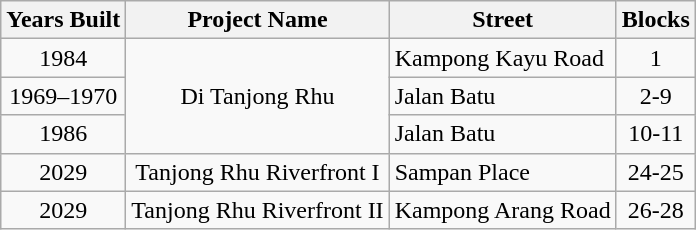<table class="wikitable">
<tr>
<th>Years Built</th>
<th>Project Name</th>
<th>Street</th>
<th>Blocks</th>
</tr>
<tr>
<td style="text-align: center">1984</td>
<td style="text-align: center" rowspan="3">Di Tanjong Rhu</td>
<td>Kampong Kayu Road</td>
<td style="text-align: center">1</td>
</tr>
<tr>
<td style="text-align: center">1969–1970</td>
<td>Jalan Batu</td>
<td style="text-align: center">2-9</td>
</tr>
<tr>
<td style="text-align: center">1986</td>
<td>Jalan Batu</td>
<td style="text-align: center">10-11</td>
</tr>
<tr>
<td style="text-align: center">2029</td>
<td style="text-align: center">Tanjong Rhu Riverfront I</td>
<td>Sampan Place</td>
<td style="text-align: center">24-25</td>
</tr>
<tr>
<td style="text-align: center">2029</td>
<td style="text-align: center">Tanjong Rhu Riverfront II</td>
<td>Kampong Arang Road</td>
<td style="text-align: center">26-28</td>
</tr>
</table>
